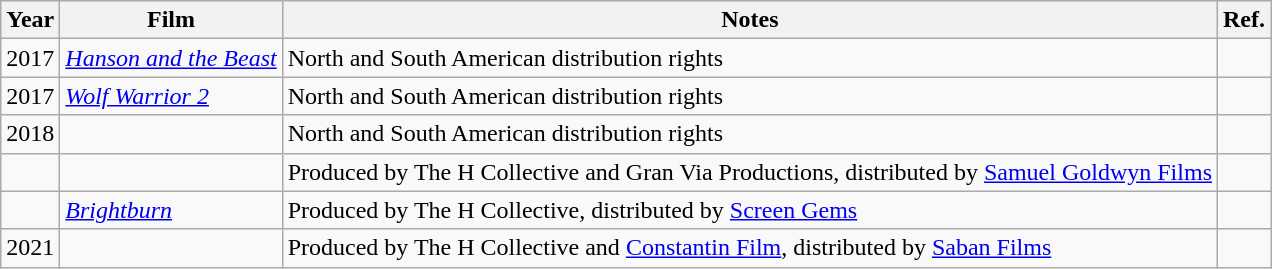<table class="wikitable sortable" border="1">
<tr>
<th scope="col">Year</th>
<th scope="col">Film</th>
<th scope="col" class="unsortable">Notes</th>
<th scope="col" class="unsortable">Ref.</th>
</tr>
<tr>
<td>2017</td>
<td><em><a href='#'>Hanson and the Beast</a></em></td>
<td>North and South American distribution rights</td>
<td></td>
</tr>
<tr>
<td>2017</td>
<td><em><a href='#'>Wolf Warrior 2</a></em></td>
<td>North and South American distribution rights</td>
<td></td>
</tr>
<tr>
<td>2018</td>
<td><em></em></td>
<td>North and South American distribution rights</td>
<td></td>
</tr>
<tr>
<td></td>
<td><em></em></td>
<td>Produced by The H Collective and Gran Via Productions, distributed by <a href='#'>Samuel Goldwyn Films</a></td>
<td></td>
</tr>
<tr>
<td></td>
<td><em><a href='#'>Brightburn</a></em></td>
<td>Produced by The H Collective, distributed by <a href='#'>Screen Gems</a></td>
<td></td>
</tr>
<tr>
<td>2021</td>
<td><em></em></td>
<td>Produced by The H Collective and <a href='#'>Constantin Film</a>, distributed by <a href='#'>Saban Films</a></td>
<td></td>
</tr>
</table>
